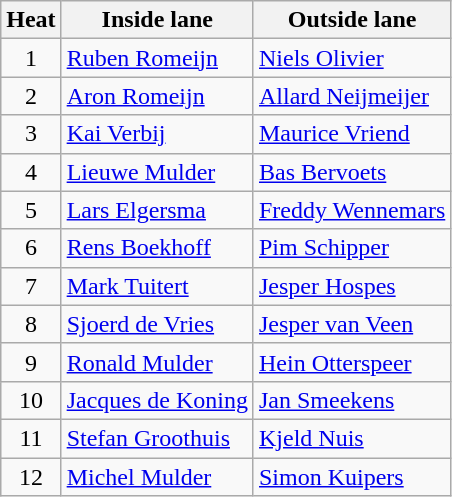<table class="wikitable">
<tr>
<th>Heat</th>
<th>Inside lane</th>
<th>Outside lane</th>
</tr>
<tr>
<td align="center">1</td>
<td><a href='#'>Ruben Romeijn</a></td>
<td><a href='#'>Niels Olivier</a></td>
</tr>
<tr>
<td align="center">2</td>
<td><a href='#'>Aron Romeijn</a></td>
<td><a href='#'>Allard Neijmeijer</a></td>
</tr>
<tr>
<td align="center">3</td>
<td><a href='#'>Kai Verbij</a></td>
<td><a href='#'>Maurice Vriend</a></td>
</tr>
<tr>
<td align="center">4</td>
<td><a href='#'>Lieuwe Mulder</a></td>
<td><a href='#'>Bas Bervoets</a></td>
</tr>
<tr>
<td align="center">5</td>
<td><a href='#'>Lars Elgersma</a></td>
<td><a href='#'>Freddy Wennemars</a></td>
</tr>
<tr>
<td align="center">6</td>
<td><a href='#'>Rens Boekhoff</a></td>
<td><a href='#'>Pim Schipper</a></td>
</tr>
<tr>
<td align="center">7</td>
<td><a href='#'>Mark Tuitert</a></td>
<td><a href='#'>Jesper Hospes</a></td>
</tr>
<tr>
<td align="center">8</td>
<td><a href='#'>Sjoerd de Vries</a></td>
<td><a href='#'>Jesper van Veen</a></td>
</tr>
<tr>
<td align="center">9</td>
<td><a href='#'>Ronald Mulder</a></td>
<td><a href='#'>Hein Otterspeer</a></td>
</tr>
<tr>
<td align="center">10</td>
<td><a href='#'>Jacques de Koning</a></td>
<td><a href='#'>Jan Smeekens</a></td>
</tr>
<tr>
<td align="center">11</td>
<td><a href='#'>Stefan Groothuis</a></td>
<td><a href='#'>Kjeld Nuis</a></td>
</tr>
<tr>
<td align="center">12</td>
<td><a href='#'>Michel Mulder</a></td>
<td><a href='#'>Simon Kuipers</a></td>
</tr>
</table>
